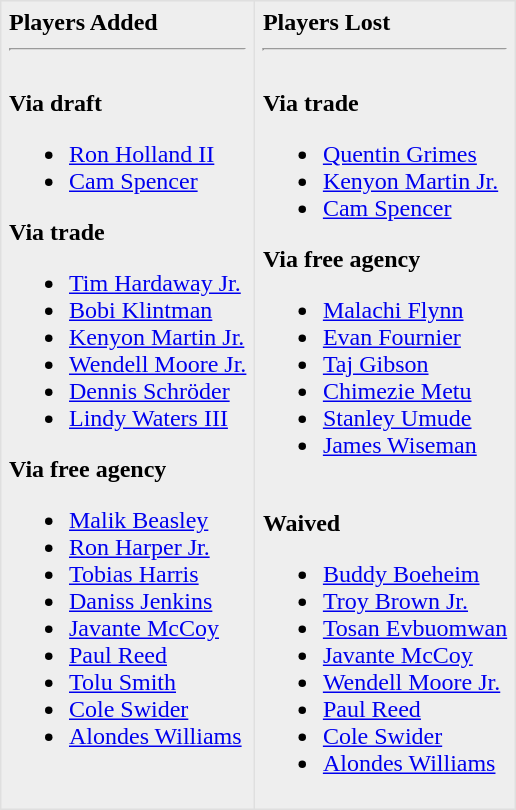<table border=1 style="border-collapse:collapse; background-color:#eeeeee" bordercolor="#DFDFDF" cellpadding="5">
<tr>
<td valign="top"><strong>Players Added</strong> <hr><br><strong>Via draft</strong><ul><li><a href='#'>Ron Holland II</a></li><li><a href='#'>Cam Spencer</a></li></ul><strong>Via trade</strong><ul><li><a href='#'>Tim Hardaway Jr.</a></li><li><a href='#'>Bobi Klintman</a></li><li><a href='#'>Kenyon Martin Jr.</a></li><li><a href='#'>Wendell Moore Jr.</a></li><li><a href='#'>Dennis Schröder</a></li><li><a href='#'>Lindy Waters III</a></li></ul><strong>Via free agency</strong><ul><li><a href='#'>Malik Beasley</a></li><li><a href='#'>Ron Harper Jr.</a></li><li><a href='#'>Tobias Harris</a></li><li><a href='#'>Daniss Jenkins</a></li><li><a href='#'>Javante McCoy</a></li><li><a href='#'>Paul Reed</a></li><li><a href='#'>Tolu Smith</a></li><li><a href='#'>Cole Swider</a></li><li><a href='#'>Alondes Williams</a></li></ul></td>
<td valign="top"><strong>Players Lost</strong> <hr><br><strong>Via trade</strong><ul><li><a href='#'>Quentin Grimes</a></li><li><a href='#'>Kenyon Martin Jr.</a></li><li><a href='#'>Cam Spencer</a></li></ul><strong>Via free agency</strong><ul><li><a href='#'>Malachi Flynn</a></li><li><a href='#'>Evan Fournier</a></li><li><a href='#'>Taj Gibson</a></li><li><a href='#'>Chimezie Metu</a></li><li><a href='#'>Stanley Umude</a></li><li><a href='#'>James Wiseman</a></li></ul><br><strong>Waived</strong><ul><li><a href='#'>Buddy Boeheim</a></li><li><a href='#'>Troy Brown Jr.</a></li><li><a href='#'>Tosan Evbuomwan</a></li><li><a href='#'>Javante McCoy</a></li><li><a href='#'>Wendell Moore Jr.</a></li><li><a href='#'>Paul Reed</a></li><li><a href='#'>Cole Swider</a></li><li><a href='#'>Alondes Williams</a></li></ul></td>
</tr>
</table>
